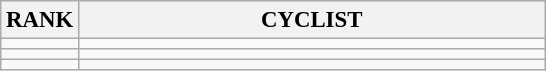<table class="wikitable" style="font-size:95%;">
<tr>
<th>RANK</th>
<th align="left" style="width: 20em">CYCLIST</th>
</tr>
<tr>
<td align="center"></td>
<td></td>
</tr>
<tr>
<td align="center"></td>
<td></td>
</tr>
<tr>
<td align="center"></td>
<td></td>
</tr>
</table>
